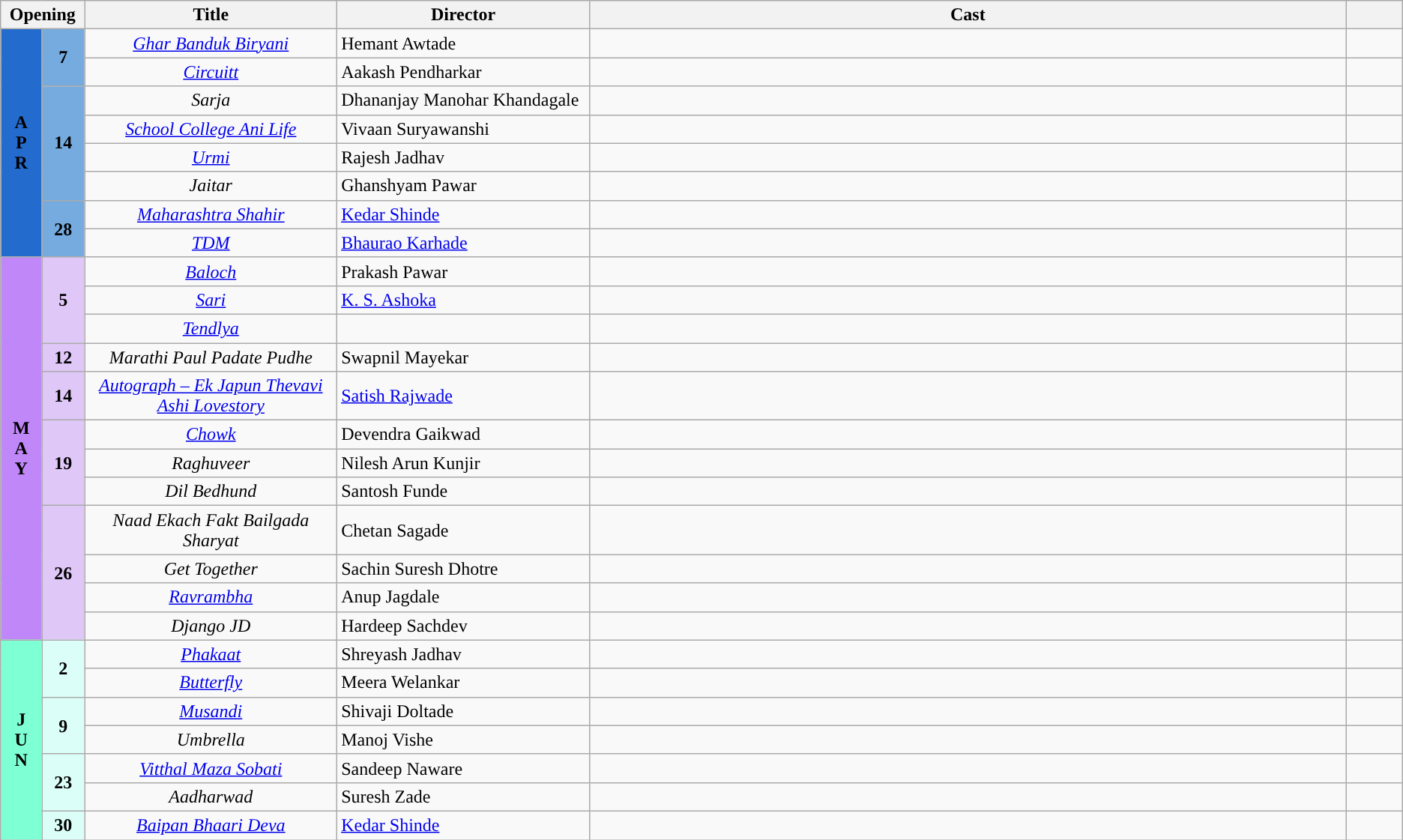<table class="wikitable sortable">
<tr>
<th colspan="2" style="width:6%">Opening</th>
<th style="width:18%">Title</th>
<th style="width:18%">Director</th>
<th>Cast</th>
<th style="width:4%;"></th>
</tr>
<tr>
<th rowspan="8" style="text-align:center; background:#246BCE; textcolor:#000;">A<br>P<br>R</th>
<td rowspan="2" style="text-align:center; background:#76ABDF;textcolor:#000;"><strong>7</strong></td>
<td style="text-align:center"><em><a href='#'>Ghar Banduk Biryani</a></em></td>
<td>Hemant Awtade</td>
<td></td>
<td style="text-align:center"></td>
</tr>
<tr>
<td style="text-align:center"><em><a href='#'>Circuitt</a></em></td>
<td>Aakash Pendharkar</td>
<td></td>
<td style="text-align:center"></td>
</tr>
<tr>
<td rowspan="4" style="text-align:center; background:#76ABDF"><strong>14</strong></td>
<td style="text-align:center"><em>Sarja</em></td>
<td>Dhananjay Manohar Khandagale</td>
<td></td>
<td style="text-align:center"></td>
</tr>
<tr>
<td style="text-align:center"><em><a href='#'>School College Ani Life</a></em></td>
<td>Vivaan Suryawanshi</td>
<td></td>
<td style="text-align:center"></td>
</tr>
<tr>
<td style="text-align:center"><em><a href='#'>Urmi</a></em></td>
<td>Rajesh Jadhav</td>
<td></td>
<td style="text-align:center"></td>
</tr>
<tr>
<td style="text-align:center"><em>Jaitar</em></td>
<td>Ghanshyam Pawar</td>
<td></td>
<td style="text-align:center"></td>
</tr>
<tr>
<td rowspan="2" style="text-align:center; background:#76ABDF"><strong>28</strong></td>
<td style="text-align:center"><em><a href='#'>Maharashtra Shahir</a></em></td>
<td><a href='#'>Kedar Shinde</a></td>
<td></td>
<td style="text-align:center"></td>
</tr>
<tr>
<td style="text-align:center"><a href='#'><em>TDM</em></a></td>
<td><a href='#'>Bhaurao Karhade</a></td>
<td></td>
<td style="text-align:center"></td>
</tr>
<tr>
<th rowspan="12" style="text-align:center; background:#bf87f7; textcolor:#000;">M<br>A<br>Y</th>
<td rowspan="3" style="text-align:center; background:#dfc7f7"><strong>5</strong></td>
<td style="text-align:center"><em><a href='#'>Baloch</a></em></td>
<td>Prakash Pawar</td>
<td></td>
<td style="text-align:center"></td>
</tr>
<tr>
<td style="text-align:center"><em><a href='#'>Sari</a></em></td>
<td><a href='#'>K. S. Ashoka</a></td>
<td></td>
<td style="text-align:center"></td>
</tr>
<tr>
<td style="text-align:center"><em><a href='#'>Tendlya</a></em></td>
<td></td>
<td></td>
<td style="text-align:center"></td>
</tr>
<tr>
<td rowspan="1" style="text-align:center; background:#dfc7f7"><strong>12</strong></td>
<td style="text-align:center"><em>Marathi Paul Padate Pudhe</em></td>
<td>Swapnil Mayekar</td>
<td></td>
<td style="text-align:center "></td>
</tr>
<tr>
<td rowspan="1" style="text-align:center; background:#dfc7f7"><strong>14</strong></td>
<td style="text-align:center"><em><a href='#'>Autograph – Ek Japun Thevavi Ashi Lovestory</a></em></td>
<td><a href='#'>Satish Rajwade</a></td>
<td></td>
<td style="text-align:center"></td>
</tr>
<tr>
<th rowspan="3" style="text-align:center; background:#dfc7f7"><strong>19</strong></th>
<td style="text-align:center"><em><a href='#'>Chowk</a></em></td>
<td>Devendra Gaikwad</td>
<td></td>
<td style="text-align:center"></td>
</tr>
<tr>
<td style="text-align:center"><em>Raghuveer</em></td>
<td>Nilesh Arun Kunjir</td>
<td></td>
<td style="text-align:center"></td>
</tr>
<tr>
<td style="text-align:center"><em>Dil Bedhund</em></td>
<td>Santosh Funde</td>
<td></td>
<td style="text-align:center"></td>
</tr>
<tr>
<td rowspan="4" style="text-align:center; background:#dfc7f7;textcolor:#000;"><strong>26</strong></td>
<td style="text-align:center"><em>Naad Ekach Fakt Bailgada Sharyat</em></td>
<td>Chetan Sagade</td>
<td></td>
<td style="text-align:center"></td>
</tr>
<tr>
<td style="text-align:center"><em>Get Together</em></td>
<td>Sachin Suresh Dhotre</td>
<td></td>
<td style="text-align:center"></td>
</tr>
<tr>
<td style="text-align:center"><em><a href='#'>Ravrambha</a></em></td>
<td>Anup Jagdale</td>
<td></td>
<td style="text-align:center"></td>
</tr>
<tr>
<td style="text-align:center"><em>Django JD</em></td>
<td>Hardeep Sachdev</td>
<td></td>
<td style="text-align:center"></td>
</tr>
<tr>
<th rowspan="7" style="text-align:center; background:#7FFFD4; textcolor:#000;"><strong>J<br>U<br>N</strong></th>
<td rowspan="2" style="text-align:center; background:#dbfff8; textcolor:#000;"><strong>2</strong></td>
<td style="text-align:center"><em><a href='#'>Phakaat</a></em></td>
<td>Shreyash Jadhav</td>
<td></td>
<td style="text-align:center"></td>
</tr>
<tr>
<td style="text-align:center"><em><a href='#'>Butterfly</a></em></td>
<td>Meera Welankar</td>
<td></td>
<td style="text-align:center"></td>
</tr>
<tr>
<td rowspan="2" style="text-align:center; background:#dbfff8; textcolor:#000;"><strong>9</strong></td>
<td style="text-align:center"><em><a href='#'>Musandi</a></em></td>
<td>Shivaji Doltade</td>
<td></td>
<td style="text-align:center"></td>
</tr>
<tr>
<td style="text-align:center"><em>Umbrella</em></td>
<td>Manoj Vishe</td>
<td></td>
<td style="text-align:center"></td>
</tr>
<tr>
<th rowspan="2" style="text-align:center; background:#dbfff8; textcolor:#000;"><strong>23</strong></th>
<td style="text-align:center"><em><a href='#'>Vitthal Maza Sobati</a></em></td>
<td>Sandeep Naware</td>
<td></td>
<td style="text-align:center"></td>
</tr>
<tr>
<td style="text-align:center"><em>Aadharwad</em></td>
<td>Suresh Zade</td>
<td></td>
<td style="text-align:center"></td>
</tr>
<tr>
<th rowspan="1" style="text-align:center; background:#dbfff8; textcolor:#000;"><strong>30</strong></th>
<td style="text-align:center"><em><a href='#'>Baipan Bhaari Deva</a></em></td>
<td><a href='#'>Kedar Shinde</a></td>
<td></td>
<td style="text-align:center"></td>
</tr>
</table>
